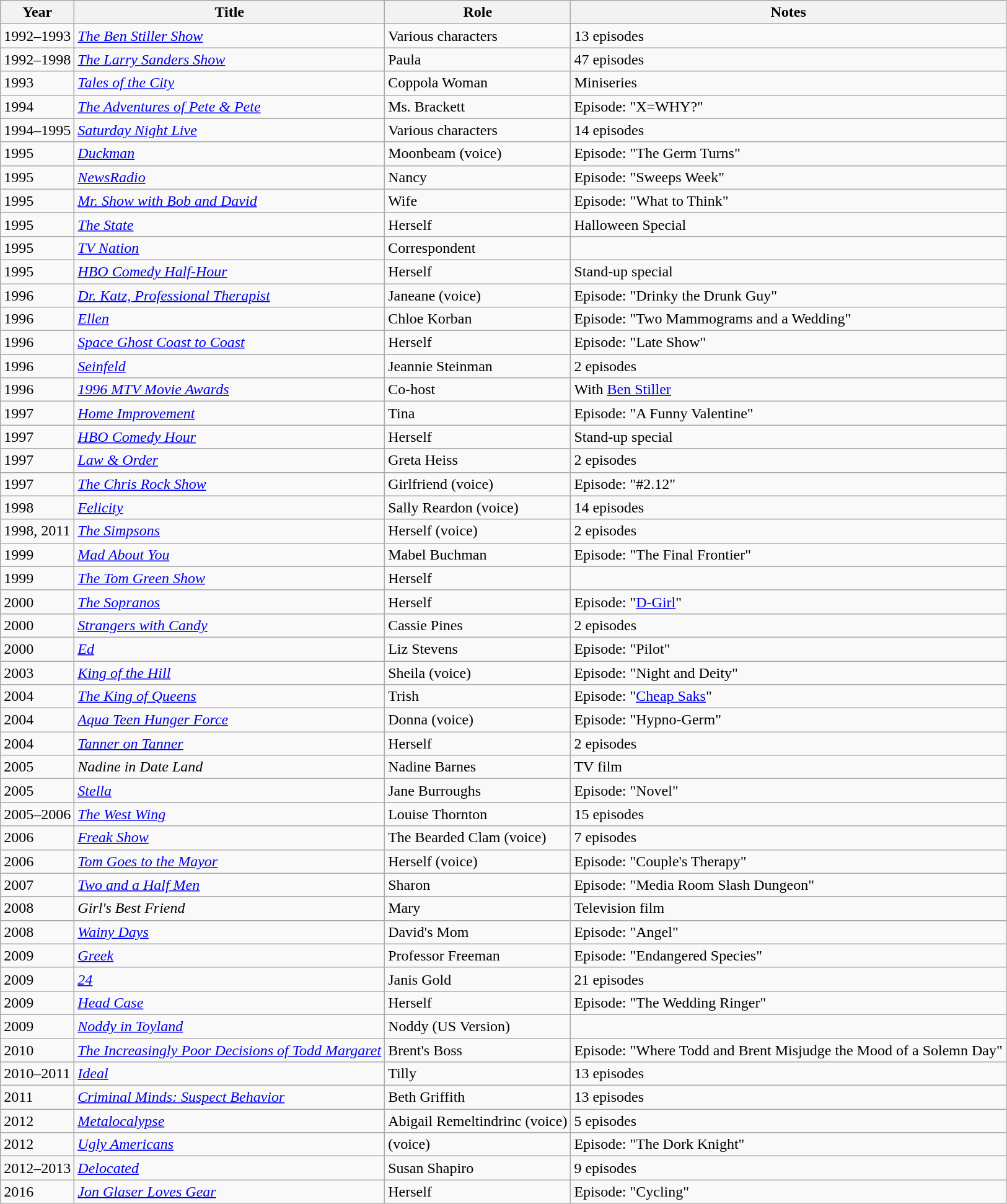<table class="wikitable sortable">
<tr>
<th scope="col">Year</th>
<th scope="col">Title</th>
<th scope="col">Role</th>
<th scope="col" class="unsortable">Notes</th>
</tr>
<tr>
<td>1992–1993</td>
<td scope="row"><em><a href='#'>The Ben Stiller Show</a></em></td>
<td>Various characters</td>
<td>13 episodes</td>
</tr>
<tr>
<td>1992–1998</td>
<td scope="row"><em><a href='#'>The Larry Sanders Show</a></em></td>
<td>Paula</td>
<td>47 episodes</td>
</tr>
<tr>
<td>1993</td>
<td scope="row"><em><a href='#'>Tales of the City</a></em></td>
<td>Coppola Woman</td>
<td>Miniseries</td>
</tr>
<tr>
<td>1994</td>
<td scope="row"><em><a href='#'>The Adventures of Pete & Pete</a></em></td>
<td>Ms. Brackett</td>
<td>Episode: "X=WHY?"</td>
</tr>
<tr>
<td>1994–1995</td>
<td scope="row"><em><a href='#'>Saturday Night Live</a></em></td>
<td>Various characters</td>
<td>14 episodes</td>
</tr>
<tr>
<td>1995</td>
<td scope="row"><em><a href='#'>Duckman</a></em></td>
<td>Moonbeam (voice)</td>
<td>Episode: "The Germ Turns"</td>
</tr>
<tr>
<td>1995</td>
<td scope="row"><em><a href='#'>NewsRadio</a></em></td>
<td>Nancy</td>
<td>Episode: "Sweeps Week"</td>
</tr>
<tr>
<td>1995</td>
<td scope="row"><em><a href='#'>Mr. Show with Bob and David</a></em></td>
<td>Wife</td>
<td>Episode: "What to Think"</td>
</tr>
<tr>
<td>1995</td>
<td scope="row"><em><a href='#'>The State</a></em></td>
<td>Herself</td>
<td>Halloween Special</td>
</tr>
<tr>
<td>1995</td>
<td scope="row"><em><a href='#'>TV Nation</a></em></td>
<td>Correspondent</td>
<td></td>
</tr>
<tr>
<td>1995</td>
<td scope="row"><em><a href='#'>HBO Comedy Half-Hour</a></em></td>
<td>Herself</td>
<td>Stand-up special</td>
</tr>
<tr>
<td>1996</td>
<td scope="row"><em><a href='#'>Dr. Katz, Professional Therapist</a></em></td>
<td>Janeane (voice)</td>
<td>Episode: "Drinky the Drunk Guy"</td>
</tr>
<tr>
<td>1996</td>
<td scope="row"><em><a href='#'>Ellen</a></em></td>
<td>Chloe Korban</td>
<td>Episode: "Two Mammograms and a Wedding"</td>
</tr>
<tr>
<td>1996</td>
<td scope="row"><em><a href='#'>Space Ghost Coast to Coast</a></em></td>
<td>Herself</td>
<td>Episode: "Late Show"</td>
</tr>
<tr>
<td>1996</td>
<td scope="row"><em><a href='#'>Seinfeld</a></em></td>
<td>Jeannie Steinman</td>
<td>2 episodes</td>
</tr>
<tr>
<td>1996</td>
<td scope="row"><em><a href='#'>1996 MTV Movie Awards</a></em></td>
<td>Co-host</td>
<td>With <a href='#'>Ben Stiller</a></td>
</tr>
<tr>
<td>1997</td>
<td scope="row"><em><a href='#'>Home Improvement</a></em></td>
<td>Tina</td>
<td>Episode: "A Funny Valentine"</td>
</tr>
<tr>
<td>1997</td>
<td scope="row"><em><a href='#'>HBO Comedy Hour</a></em></td>
<td>Herself</td>
<td>Stand-up special</td>
</tr>
<tr>
<td>1997</td>
<td scope="row"><em><a href='#'>Law & Order</a></em></td>
<td>Greta Heiss</td>
<td>2 episodes</td>
</tr>
<tr>
<td>1997</td>
<td scope="row"><em><a href='#'>The Chris Rock Show</a></em></td>
<td>Girlfriend (voice)</td>
<td>Episode: "#2.12"</td>
</tr>
<tr>
<td>1998</td>
<td scope="row"><em><a href='#'>Felicity</a></em></td>
<td>Sally Reardon (voice)</td>
<td>14 episodes</td>
</tr>
<tr>
<td>1998, 2011</td>
<td scope="row"><em><a href='#'>The Simpsons</a></em></td>
<td>Herself (voice)</td>
<td>2 episodes</td>
</tr>
<tr>
<td>1999</td>
<td scope="row"><em><a href='#'>Mad About You</a></em></td>
<td>Mabel Buchman</td>
<td>Episode: "The Final Frontier"</td>
</tr>
<tr>
<td>1999</td>
<td scope="row"><em><a href='#'>The Tom Green Show</a></em></td>
<td>Herself</td>
<td></td>
</tr>
<tr>
<td>2000</td>
<td scope="row"><em><a href='#'>The Sopranos</a></em></td>
<td>Herself</td>
<td>Episode: "<a href='#'>D-Girl</a>"</td>
</tr>
<tr>
<td>2000</td>
<td scope="row"><em><a href='#'>Strangers with Candy</a></em></td>
<td>Cassie Pines</td>
<td>2 episodes</td>
</tr>
<tr>
<td>2000</td>
<td scope="row"><em><a href='#'>Ed</a></em></td>
<td>Liz Stevens</td>
<td>Episode: "Pilot"</td>
</tr>
<tr>
<td>2003</td>
<td scope="row"><em><a href='#'>King of the Hill</a></em></td>
<td>Sheila (voice)</td>
<td>Episode: "Night and Deity"</td>
</tr>
<tr>
<td>2004</td>
<td scope="row"><em><a href='#'>The King of Queens</a></em></td>
<td>Trish</td>
<td>Episode: "<a href='#'>Cheap Saks</a>"</td>
</tr>
<tr>
<td>2004</td>
<td scope="row"><em><a href='#'>Aqua Teen Hunger Force</a></em></td>
<td>Donna (voice)</td>
<td>Episode: "Hypno-Germ"</td>
</tr>
<tr>
<td>2004</td>
<td scope="row"><em><a href='#'>Tanner on Tanner</a></em></td>
<td>Herself</td>
<td>2 episodes</td>
</tr>
<tr>
<td>2005</td>
<td scope="row"><em>Nadine in Date Land</em></td>
<td>Nadine Barnes</td>
<td>TV film</td>
</tr>
<tr>
<td>2005</td>
<td scope="row"><em><a href='#'>Stella</a></em></td>
<td>Jane Burroughs</td>
<td>Episode: "Novel"</td>
</tr>
<tr>
<td>2005–2006</td>
<td scope="row"><em><a href='#'>The West Wing</a></em></td>
<td>Louise Thornton</td>
<td>15 episodes</td>
</tr>
<tr>
<td>2006</td>
<td scope="row"><em><a href='#'>Freak Show</a></em></td>
<td>The Bearded Clam (voice)</td>
<td>7 episodes</td>
</tr>
<tr>
<td>2006</td>
<td scope="row"><em><a href='#'>Tom Goes to the Mayor</a></em></td>
<td>Herself (voice)</td>
<td>Episode: "Couple's Therapy"</td>
</tr>
<tr>
<td>2007</td>
<td scope="row"><em><a href='#'>Two and a Half Men</a></em></td>
<td>Sharon</td>
<td>Episode: "Media Room Slash Dungeon"</td>
</tr>
<tr>
<td>2008</td>
<td scope="row"><em>Girl's Best Friend</em></td>
<td>Mary</td>
<td>Television film</td>
</tr>
<tr>
<td>2008</td>
<td scope="row"><em><a href='#'>Wainy Days</a></em></td>
<td>David's Mom</td>
<td>Episode: "Angel"</td>
</tr>
<tr>
<td>2009</td>
<td scope="row"><em><a href='#'>Greek</a></em></td>
<td>Professor Freeman</td>
<td>Episode: "Endangered Species"</td>
</tr>
<tr>
<td>2009</td>
<td scope="row"><em><a href='#'>24</a></em></td>
<td>Janis Gold</td>
<td>21 episodes</td>
</tr>
<tr>
<td>2009</td>
<td scope="row"><em><a href='#'>Head Case</a></em></td>
<td>Herself</td>
<td>Episode: "The Wedding Ringer"</td>
</tr>
<tr>
<td>2009</td>
<td scope="row"><em><a href='#'>Noddy in Toyland</a></em></td>
<td>Noddy (US Version)</td>
<td></td>
</tr>
<tr>
<td>2010</td>
<td scope="row"><em><a href='#'>The Increasingly Poor Decisions of Todd Margaret</a></em></td>
<td>Brent's Boss</td>
<td>Episode: "Where Todd and Brent Misjudge the Mood of a Solemn Day"</td>
</tr>
<tr>
<td>2010–2011</td>
<td scope="row"><em><a href='#'>Ideal</a></em></td>
<td>Tilly</td>
<td>13 episodes</td>
</tr>
<tr>
<td>2011</td>
<td scope="row"><em><a href='#'>Criminal Minds: Suspect Behavior</a></em></td>
<td>Beth Griffith</td>
<td>13 episodes</td>
</tr>
<tr>
<td>2012</td>
<td scope="row"><em><a href='#'>Metalocalypse</a></em></td>
<td>Abigail Remeltindrinc (voice)</td>
<td>5 episodes</td>
</tr>
<tr>
<td>2012</td>
<td scope="row"><em><a href='#'>Ugly Americans</a></em></td>
<td>(voice)</td>
<td>Episode: "The Dork Knight"</td>
</tr>
<tr>
<td>2012–2013</td>
<td scope="row"><em><a href='#'>Delocated</a></em></td>
<td>Susan Shapiro</td>
<td>9 episodes</td>
</tr>
<tr>
<td>2016</td>
<td scope="row"><em><a href='#'>Jon Glaser Loves Gear</a></em></td>
<td>Herself</td>
<td>Episode: "Cycling"</td>
</tr>
</table>
